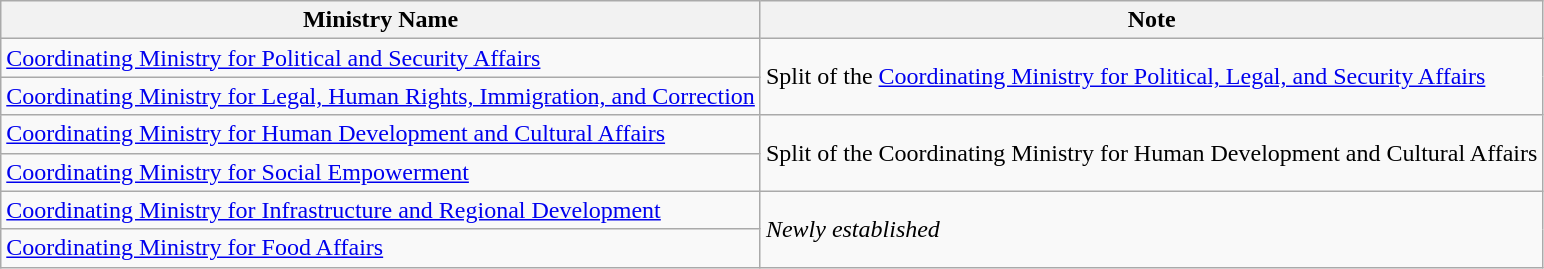<table class="wikitable">
<tr>
<th>Ministry Name</th>
<th>Note</th>
</tr>
<tr>
<td><a href='#'>Coordinating Ministry for Political and Security Affairs</a></td>
<td rowspan="2">Split of the <a href='#'>Coordinating Ministry for Political, Legal, and Security Affairs</a></td>
</tr>
<tr>
<td><a href='#'>Coordinating Ministry for Legal, Human Rights, Immigration, and Correction</a></td>
</tr>
<tr>
<td><a href='#'>Coordinating Ministry for Human Development and Cultural Affairs</a></td>
<td rowspan="2">Split of the Coordinating Ministry for Human Development and Cultural Affairs</td>
</tr>
<tr>
<td><a href='#'>Coordinating Ministry for Social Empowerment</a></td>
</tr>
<tr>
<td><a href='#'>Coordinating Ministry for Infrastructure and Regional Development</a></td>
<td rowspan="2"><em>Newly established</em></td>
</tr>
<tr>
<td><a href='#'>Coordinating Ministry for Food Affairs</a></td>
</tr>
</table>
